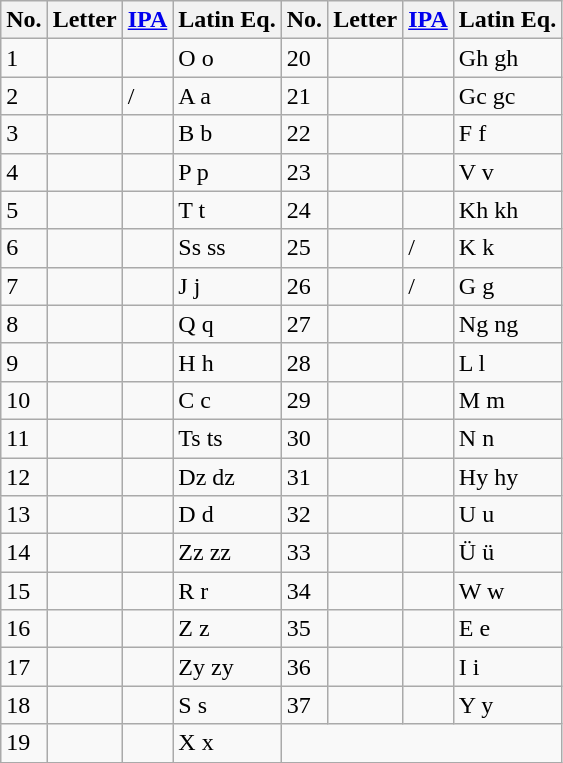<table class="wikitable">
<tr>
<th>No.</th>
<th>Letter</th>
<th><a href='#'>IPA</a></th>
<th>Latin Eq.</th>
<th>No.</th>
<th>Letter</th>
<th><a href='#'>IPA</a></th>
<th>Latin Eq.</th>
</tr>
<tr>
<td>1</td>
<td><big></big></td>
<td></td>
<td>O o</td>
<td>20</td>
<td><big></big></td>
<td></td>
<td>Gh gh</td>
</tr>
<tr>
<td>2</td>
<td><big></big></td>
<td>/</td>
<td>A a</td>
<td>21</td>
<td><big></big></td>
<td></td>
<td>Gc gc</td>
</tr>
<tr>
<td>3</td>
<td><big></big></td>
<td></td>
<td>B b</td>
<td>22</td>
<td><big></big></td>
<td></td>
<td>F f</td>
</tr>
<tr>
<td>4</td>
<td><big></big></td>
<td></td>
<td>P p</td>
<td>23</td>
<td><big></big></td>
<td></td>
<td>V v</td>
</tr>
<tr>
<td>5</td>
<td><big></big></td>
<td></td>
<td>T t</td>
<td>24</td>
<td><big></big></td>
<td></td>
<td>Kh kh</td>
</tr>
<tr>
<td>6</td>
<td><big></big></td>
<td></td>
<td>Ss ss</td>
<td>25</td>
<td><big></big></td>
<td>/</td>
<td>K k</td>
</tr>
<tr>
<td>7</td>
<td><big></big></td>
<td></td>
<td>J j</td>
<td>26</td>
<td><big></big></td>
<td>/</td>
<td>G g</td>
</tr>
<tr>
<td>8</td>
<td><big></big></td>
<td></td>
<td>Q q</td>
<td>27</td>
<td><big></big></td>
<td></td>
<td>Ng ng</td>
</tr>
<tr>
<td>9</td>
<td><big></big></td>
<td></td>
<td>H h</td>
<td>28</td>
<td><big></big></td>
<td></td>
<td>L l</td>
</tr>
<tr>
<td>10</td>
<td><big></big></td>
<td></td>
<td>C c</td>
<td>29</td>
<td><big></big></td>
<td></td>
<td>M m</td>
</tr>
<tr>
<td>11</td>
<td><big></big></td>
<td></td>
<td>Ts ts</td>
<td>30</td>
<td><big></big></td>
<td></td>
<td>N n</td>
</tr>
<tr>
<td>12</td>
<td><big></big></td>
<td></td>
<td>Dz dz</td>
<td>31</td>
<td><big></big></td>
<td></td>
<td>Hy hy</td>
</tr>
<tr>
<td>13</td>
<td><big></big></td>
<td></td>
<td>D d</td>
<td>32</td>
<td><big></big></td>
<td></td>
<td>U u</td>
</tr>
<tr>
<td>14</td>
<td><big></big></td>
<td></td>
<td>Zz zz</td>
<td>33</td>
<td><big></big></td>
<td></td>
<td>Ü ü</td>
</tr>
<tr>
<td>15</td>
<td><big></big></td>
<td></td>
<td>R r</td>
<td>34</td>
<td><big></big></td>
<td></td>
<td>W w</td>
</tr>
<tr>
<td>16</td>
<td><big></big></td>
<td></td>
<td>Z z</td>
<td>35</td>
<td><big></big></td>
<td></td>
<td>E e</td>
</tr>
<tr>
<td>17</td>
<td><big></big></td>
<td></td>
<td>Zy zy</td>
<td>36</td>
<td><big></big></td>
<td></td>
<td>I i</td>
</tr>
<tr>
<td>18</td>
<td><big></big></td>
<td></td>
<td>S s</td>
<td>37</td>
<td><big></big></td>
<td></td>
<td>Y y</td>
</tr>
<tr>
<td>19</td>
<td><big></big></td>
<td></td>
<td>X x</td>
</tr>
</table>
